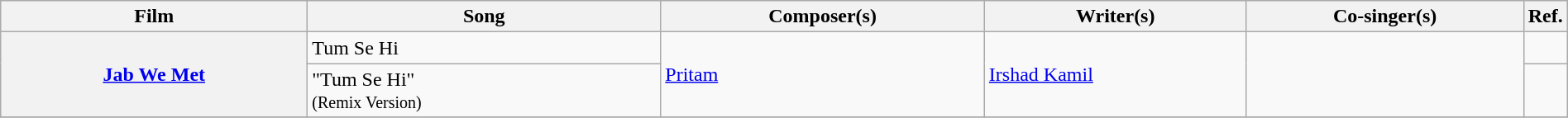<table class="wikitable plainrowheaders" width="100%" "textcolor:#000;">
<tr>
<th scope="col" width=20%><strong>Film</strong></th>
<th scope="col" width=23%><strong>Song</strong></th>
<th scope="col" width=21%><strong>Composer(s)</strong></th>
<th scope="col" width=17%><strong>Writer(s)</strong></th>
<th scope="col" width=18%><strong>Co-singer(s)</strong></th>
<th scope="col" width=1%><strong>Ref.</strong></th>
</tr>
<tr>
<th scope="row" rowspan="2"><strong><a href='#'>Jab We Met</a></strong></th>
<td>Tum Se Hi</td>
<td rowspan="2"><a href='#'>Pritam</a></td>
<td rowspan="2"><a href='#'>Irshad Kamil</a></td>
<td rowspan="2"></td>
<td></td>
</tr>
<tr>
<td>"Tum Se Hi"<br><small>(Remix Version)</small></td>
<td></td>
</tr>
<tr>
</tr>
</table>
